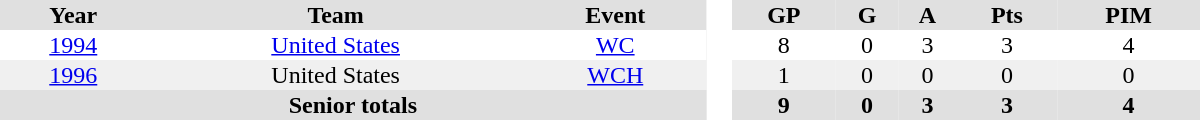<table border="0" cellpadding="1" cellspacing="0" style="text-align:center; width:50em">
<tr ALIGN="center" bgcolor="#e0e0e0">
<th>Year</th>
<th>Team</th>
<th>Event</th>
<th ALIGN="center" rowspan="99" bgcolor="#ffffff"> </th>
<th>GP</th>
<th>G</th>
<th>A</th>
<th>Pts</th>
<th>PIM</th>
</tr>
<tr>
<td><a href='#'>1994</a></td>
<td><a href='#'>United States</a></td>
<td><a href='#'>WC</a></td>
<td>8</td>
<td>0</td>
<td>3</td>
<td>3</td>
<td>4</td>
</tr>
<tr bgcolor="#f0f0f0">
<td><a href='#'>1996</a></td>
<td>United States</td>
<td><a href='#'>WCH</a></td>
<td>1</td>
<td>0</td>
<td>0</td>
<td>0</td>
<td>0</td>
</tr>
<tr bgcolor="#e0e0e0">
<th colspan=3>Senior totals</th>
<th>9</th>
<th>0</th>
<th>3</th>
<th>3</th>
<th>4</th>
</tr>
</table>
